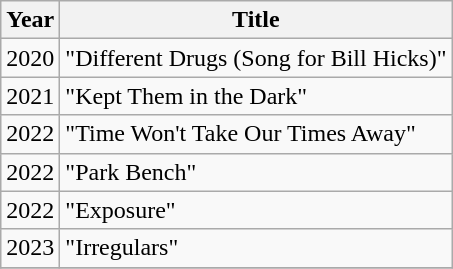<table class="wikitable sortable">
<tr>
<th>Year</th>
<th>Title</th>
</tr>
<tr>
<td>2020</td>
<td>"Different Drugs (Song for Bill Hicks)"</td>
</tr>
<tr>
<td>2021</td>
<td>"Kept Them in the Dark"</td>
</tr>
<tr>
<td>2022</td>
<td>"Time Won't Take Our Times Away"</td>
</tr>
<tr>
<td>2022</td>
<td>"Park Bench"</td>
</tr>
<tr>
<td>2022</td>
<td>"Exposure"</td>
</tr>
<tr>
<td>2023</td>
<td>"Irregulars"</td>
</tr>
<tr>
</tr>
</table>
